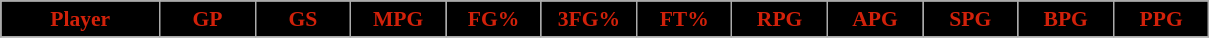<table class="wikitable sortable" style="font-size:90%; text-align:center;">
<tr>
<th style="background:#000000;color:#d1210a;" width="10%">Player</th>
<th style="background:#000000;color:#d1210a;" width="6%">GP</th>
<th style="background:#000000;color:#d1210a;" width="6%">GS</th>
<th style="background:#000000;color:#d1210a;" width="6%">MPG</th>
<th style="background:#000000;color:#d1210a;" width="6%">FG%</th>
<th style="background:#000000;color:#d1210a;" width="6%">3FG%</th>
<th style="background:#000000;color:#d1210a;" width="6%">FT%</th>
<th style="background:#000000;color:#d1210a;" width="6%">RPG</th>
<th style="background:#000000;color:#d1210a;" width="6%">APG</th>
<th style="background:#000000;color:#d1210a;" width="6%">SPG</th>
<th style="background:#000000;color:#d1210a;" width="6%">BPG</th>
<th style="background:#000000;color:#d1210a;" width="6%">PPG</th>
</tr>
<tr>
</tr>
</table>
